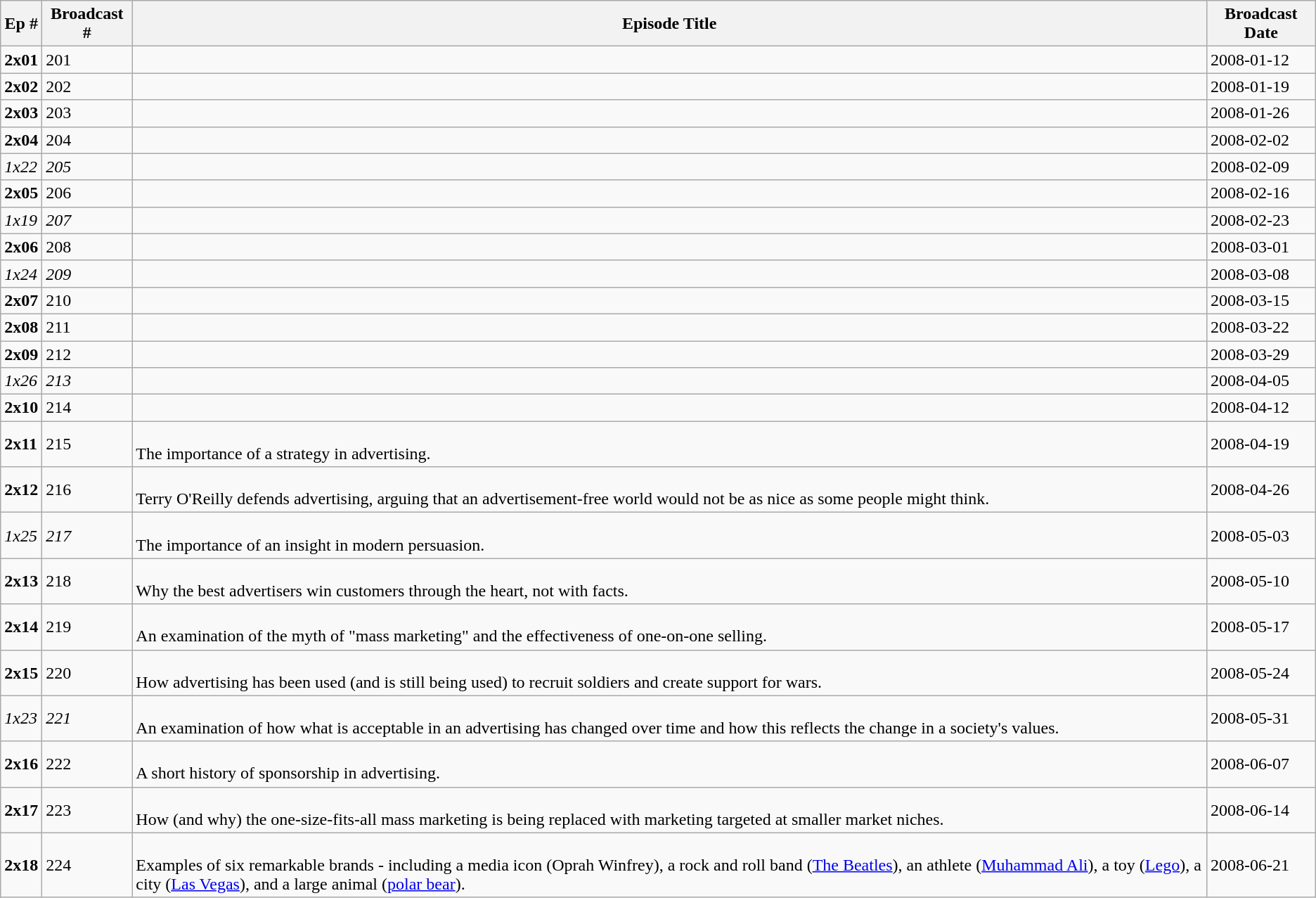<table class="wikitable sortable">
<tr>
<th>Ep #</th>
<th>Broadcast #</th>
<th>Episode Title</th>
<th>Broadcast Date</th>
</tr>
<tr>
<td style="text-align: left; top"><strong>2x01</strong></td>
<td style="text-align: left; top">201</td>
<td style="text-align: left; top"><strong></strong></td>
<td style="text-align: left; top">2008-01-12</td>
</tr>
<tr>
<td style="text-align: left; top"><strong>2x02</strong></td>
<td style="text-align: left; top">202</td>
<td style="text-align: left; top"><strong></strong></td>
<td style="text-align: left; top">2008-01-19</td>
</tr>
<tr>
<td style="text-align: left; top"><strong>2x03</strong></td>
<td style="text-align: left; top">203</td>
<td style="text-align: left; top"><strong></strong></td>
<td style="text-align: left; top">2008-01-26</td>
</tr>
<tr>
<td style="text-align: left; top"><strong>2x04</strong></td>
<td style="text-align: left; top">204</td>
<td style="text-align: left; top"><strong></strong></td>
<td style="text-align: left; top">2008-02-02</td>
</tr>
<tr>
<td style="text-align: left; top"><em>1x22</em></td>
<td style="text-align: left; top"><em>205</em></td>
<td style="text-align: left; top"><em></em></td>
<td style="text-align: left; top">2008-02-09</td>
</tr>
<tr>
<td style="text-align: left; top"><strong>2x05</strong></td>
<td style="text-align: left; top">206</td>
<td style="text-align: left; top"><strong></strong></td>
<td style="text-align: left; top">2008-02-16</td>
</tr>
<tr>
<td style="text-align: left; top"><em>1x19</em></td>
<td style="text-align: left; top"><em>207</em></td>
<td style="text-align: left; top"><em></em></td>
<td style="text-align: left; top">2008-02-23</td>
</tr>
<tr>
<td style="text-align: left; top"><strong>2x06</strong></td>
<td style="text-align: left; top">208</td>
<td style="text-align: left; top"><strong></strong></td>
<td style="text-align: left; top">2008-03-01</td>
</tr>
<tr>
<td style="text-align: left; top"><em>1x24</em></td>
<td style="text-align: left; top"><em>209</em></td>
<td style="text-align: left; top"><em></em></td>
<td style="text-align: left; top">2008-03-08</td>
</tr>
<tr>
<td style="text-align: left; top"><strong>2x07</strong></td>
<td style="text-align: left; top">210</td>
<td style="text-align: left; top"><strong></strong></td>
<td style="text-align: left; top">2008-03-15</td>
</tr>
<tr>
<td style="text-align: left; top"><strong>2x08</strong></td>
<td style="text-align: left; top">211</td>
<td style="text-align: left; top"><strong></strong></td>
<td style="text-align: left; top">2008-03-22</td>
</tr>
<tr>
<td style="text-align: left; top"><strong>2x09</strong></td>
<td style="text-align: left; top">212</td>
<td style="text-align: left; top"><strong></strong></td>
<td style="text-align: left; top">2008-03-29</td>
</tr>
<tr>
<td style="text-align: left; top"><em>1x26</em></td>
<td style="text-align: left; top"><em>213</em></td>
<td style="text-align: left; top"><em></em></td>
<td style="text-align: left; top">2008-04-05</td>
</tr>
<tr>
<td style="text-align: left; top"><strong>2x10</strong></td>
<td style="text-align: left; top">214</td>
<td style="text-align: left; top"><strong></strong></td>
<td style="text-align: left; top">2008-04-12</td>
</tr>
<tr>
<td style="text-align: left; top"><strong>2x11</strong></td>
<td style="text-align: left; top">215</td>
<td style="text-align: left; top"><strong></strong><br>The importance of a strategy in advertising.</td>
<td style="text-align: left; top">2008-04-19</td>
</tr>
<tr>
<td style="text-align: left; top"><strong>2x12</strong></td>
<td style="text-align: left; top">216</td>
<td style="text-align: left; top"><strong></strong><br>Terry O'Reilly defends advertising, arguing that an advertisement-free world would not be as nice as some people might think.</td>
<td style="text-align: left; top">2008-04-26</td>
</tr>
<tr>
<td style="text-align: left; top"><em>1x25</em></td>
<td style="text-align: left; top"><em>217</em></td>
<td style="text-align: left; top"><em></em><br>The importance of an insight in modern persuasion.</td>
<td style="text-align: left; top">2008-05-03</td>
</tr>
<tr>
<td style="text-align: left; top"><strong>2x13</strong></td>
<td style="text-align: left; top">218</td>
<td style="text-align: left; top"><strong></strong><br>Why the best advertisers win customers through the heart, not with facts.</td>
<td style="text-align: left; top">2008-05-10</td>
</tr>
<tr>
<td style="text-align: left; top"><strong>2x14</strong></td>
<td style="text-align: left; top">219</td>
<td style="text-align: left; top"><strong></strong><br>An examination of the myth of "mass marketing" and the effectiveness of one-on-one selling.</td>
<td style="text-align: left; top">2008-05-17</td>
</tr>
<tr>
<td style="text-align: left; top"><strong>2x15</strong></td>
<td style="text-align: left; top">220</td>
<td style="text-align: left; top"><strong></strong><br>How advertising has been used (and is still being used) to recruit soldiers and create support for wars.</td>
<td style="text-align: left; top">2008-05-24</td>
</tr>
<tr>
<td style="text-align: left; top"><em>1x23</em></td>
<td style="text-align: left; top"><em>221</em></td>
<td style="text-align: left; top"><em></em><br>An examination of how what is acceptable in an advertising has changed over time and how this reflects the change in a society's values.</td>
<td style="text-align: left; top">2008-05-31</td>
</tr>
<tr>
<td style="text-align: left; top"><strong>2x16</strong></td>
<td style="text-align: left; top">222</td>
<td style="text-align: left; top"><strong></strong><br>A short history of sponsorship in advertising.</td>
<td style="text-align: left; top">2008-06-07</td>
</tr>
<tr>
<td style="text-align: left; top"><strong>2x17</strong></td>
<td style="text-align: left; top">223</td>
<td style="text-align: left; top"><strong></strong><br>How (and why) the one-size-fits-all mass marketing is being replaced with marketing targeted at smaller market niches.</td>
<td style="text-align: left; top">2008-06-14</td>
</tr>
<tr>
<td style="text-align: left; top"><strong>2x18</strong></td>
<td style="text-align: left; top">224</td>
<td style="text-align: left; top"><strong></strong><br>Examples of six remarkable brands - including a media icon (Oprah Winfrey), a rock and roll band (<a href='#'>The Beatles</a>), an athlete (<a href='#'>Muhammad Ali</a>), a toy (<a href='#'>Lego</a>), a city (<a href='#'>Las Vegas</a>), and a large animal (<a href='#'>polar bear</a>).</td>
<td style="text-align: left; top">2008-06-21</td>
</tr>
</table>
